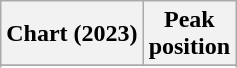<table class="wikitable sortable plainrowheaders" style="text-align:center;">
<tr>
<th scope="col">Chart (2023)</th>
<th scope="col">Peak<br>position</th>
</tr>
<tr>
</tr>
<tr>
</tr>
<tr>
</tr>
<tr>
</tr>
<tr>
</tr>
<tr>
</tr>
<tr>
</tr>
<tr>
</tr>
<tr>
</tr>
</table>
